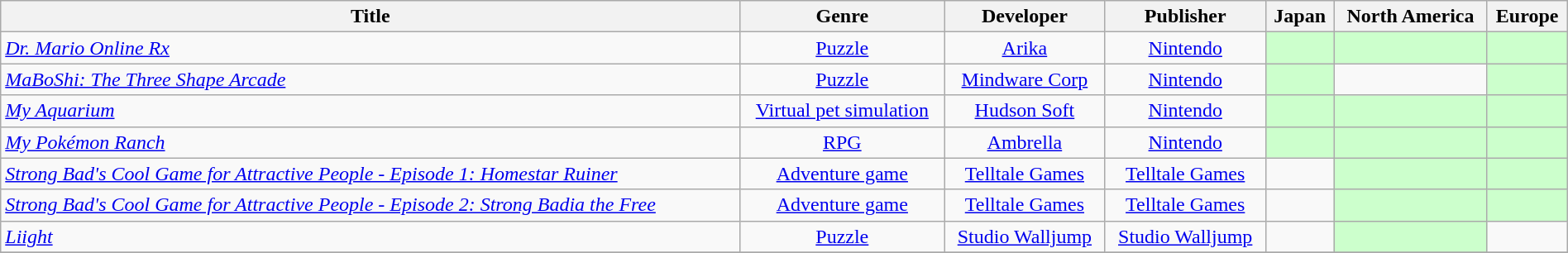<table class="wikitable sortable" style="width:100%">
<tr>
<th>Title</th>
<th>Genre</th>
<th>Developer</th>
<th>Publisher</th>
<th>Japan</th>
<th>North America</th>
<th>Europe</th>
</tr>
<tr>
<td><em><a href='#'>Dr. Mario Online Rx</a></em></td>
<td align=center><a href='#'>Puzzle</a></td>
<td align=center><a href='#'>Arika</a></td>
<td align=center><a href='#'>Nintendo</a></td>
<td bgcolor="#ccffcc" align="center"></td>
<td align=center bgcolor='#ccffcc'></td>
<td align=center bgcolor='#ccffcc'></td>
</tr>
<tr .>
<td><em><a href='#'>MaBoShi: The Three Shape Arcade</a></em></td>
<td align=center><a href='#'>Puzzle</a></td>
<td align=center><a href='#'>Mindware Corp</a></td>
<td align=center><a href='#'>Nintendo</a></td>
<td bgcolor="#ccffcc" align="center"></td>
<td></td>
<td align=center bgcolor='#ccffcc'></td>
</tr>
<tr>
<td><em><a href='#'>My Aquarium</a></em></td>
<td align=center><a href='#'>Virtual pet simulation</a></td>
<td align=center><a href='#'>Hudson Soft</a></td>
<td align=center><a href='#'>Nintendo</a></td>
<td bgcolor="#ccffcc" align="center"></td>
<td align=center bgcolor='#ccffcc'></td>
<td align=center bgcolor='#ccffcc'></td>
</tr>
<tr>
<td><em><a href='#'>My Pokémon Ranch</a></em></td>
<td align=center><a href='#'>RPG</a></td>
<td align=center><a href='#'>Ambrella</a></td>
<td align=center><a href='#'>Nintendo</a></td>
<td bgcolor="#ccffcc" align="center"></td>
<td align=center bgcolor='#ccffcc'></td>
<td align=center bgcolor='#ccffcc'></td>
</tr>
<tr>
<td><em><a href='#'>Strong Bad's Cool Game for Attractive People - Episode 1: Homestar Ruiner</a></em></td>
<td align=center><a href='#'>Adventure game</a></td>
<td align=center><a href='#'>Telltale Games</a></td>
<td align=center><a href='#'>Telltale Games</a></td>
<td></td>
<td align=center bgcolor='#ccffcc'></td>
<td align=center bgcolor='#ccffcc'></td>
</tr>
<tr>
<td><em><a href='#'>Strong Bad's Cool Game for Attractive People - Episode 2: Strong Badia the Free</a></em></td>
<td align=center><a href='#'>Adventure game</a></td>
<td align=center><a href='#'>Telltale Games</a></td>
<td align=center><a href='#'>Telltale Games</a></td>
<td></td>
<td align=center bgcolor='#ccffcc'></td>
<td align=center bgcolor='#ccffcc'></td>
</tr>
<tr>
<td><em><a href='#'>Liight</a></em></td>
<td align=center><a href='#'>Puzzle</a></td>
<td align=center><a href='#'>Studio Walljump</a></td>
<td align=center><a href='#'>Studio Walljump</a></td>
<td></td>
<td align=center bgcolor='#ccffcc'></td>
<td></td>
</tr>
<tr>
</tr>
</table>
